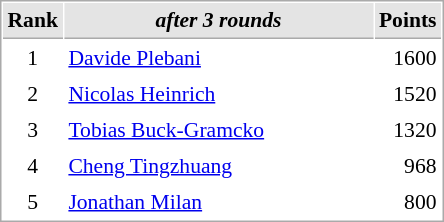<table cellspacing="1" cellpadding="3" style="border:1px solid #aaa; font-size:90%;">
<tr style="background:#e4e4e4;">
<th style="border-bottom:1px solid #aaa; width:10px;">Rank</th>
<th style="border-bottom:1px solid #aaa; width:200px; white-space:nowrap;"><em>after 3 rounds</em> </th>
<th style="border-bottom:1px solid #aaa; width:20px;">Points</th>
</tr>
<tr>
<td align=center>1</td>
<td> <a href='#'>Davide Plebani</a></td>
<td align=right>1600</td>
</tr>
<tr>
<td align=center>2</td>
<td> <a href='#'>Nicolas Heinrich</a></td>
<td align=right>1520</td>
</tr>
<tr>
<td align=center>3</td>
<td> <a href='#'>Tobias Buck-Gramcko</a></td>
<td align=right>1320</td>
</tr>
<tr>
<td align=center>4</td>
<td> <a href='#'>Cheng Tingzhuang</a></td>
<td align=right>968</td>
</tr>
<tr>
<td align=center>5</td>
<td> <a href='#'>Jonathan Milan</a></td>
<td align=right>800</td>
</tr>
</table>
